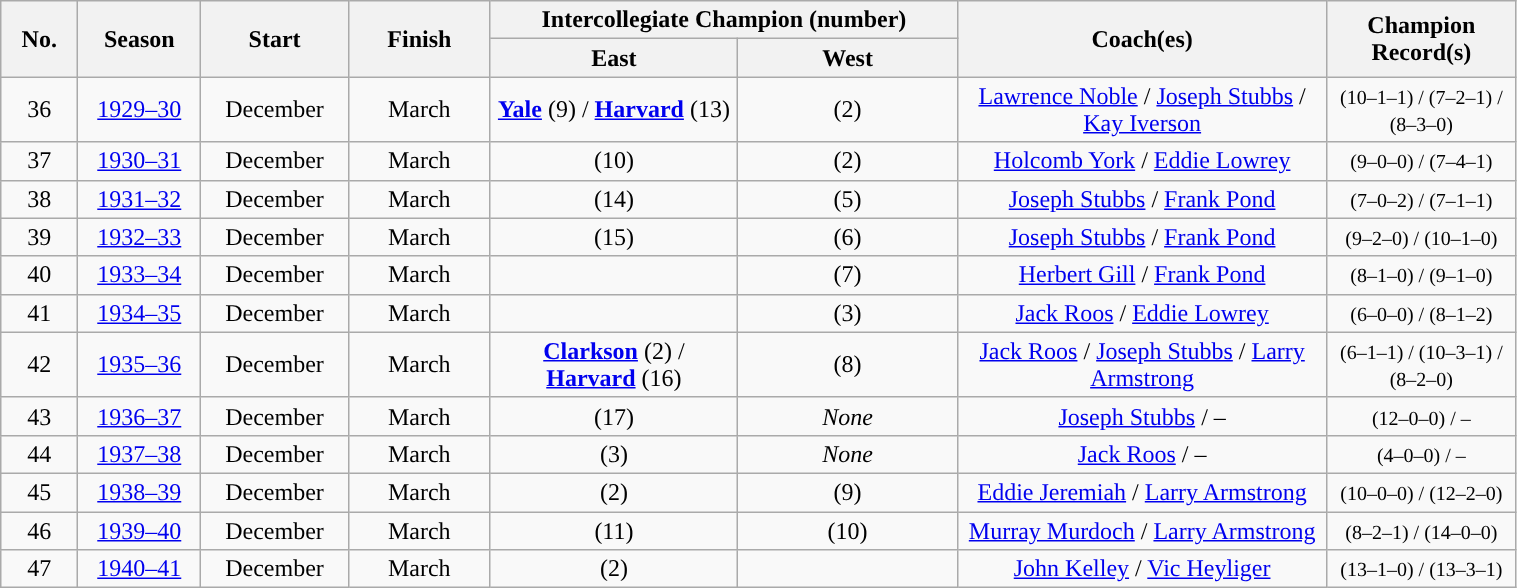<table class="wikitable" width="80%">
<tr>
<th style="width:3em" rowspan=2>No.</th>
<th style="width:5em" rowspan=2>Season</th>
<th style="width:6em" rowspan=2>Start</th>
<th style="width:6em" rowspan=2>Finish</th>
<th style="width:21em" colspan=2>Intercollegiate Champion (number)</th>
<th style="width:17em" rowspan=2>Coach(es)</th>
<th style="width:8em" rowspan=2>Champion Record(s)</th>
</tr>
<tr style="text-align:center;">
<th style="width:11em">East</th>
<th style="width:10em">West</th>
</tr>
<tr style="text-align:center;">
<td>36 </td>
<td><a href='#'>1929–30</a></td>
<td>December</td>
<td>March</td>
<td><strong><a href='#'>Yale</a></strong> (9) / <strong><a href='#'>Harvard</a></strong> (13)</td>
<td><strong><a href='#'></a></strong> (2)</td>
<td><a href='#'>Lawrence Noble</a> / <a href='#'>Joseph Stubbs</a> / <a href='#'>Kay Iverson</a></td>
<td><small>(10–1–1) / (7–2–1) / (8–3–0)</small></td>
</tr>
<tr style="text-align:center;">
<td>37</td>
<td><a href='#'>1930–31</a></td>
<td>December</td>
<td>March</td>
<td><strong><a href='#'></a></strong> (10)</td>
<td><strong><a href='#'></a></strong> (2)</td>
<td><a href='#'>Holcomb York</a> / <a href='#'>Eddie Lowrey</a></td>
<td><small>(9–0–0) / (7–4–1) </small></td>
</tr>
<tr style="text-align:center;">
<td>38 </td>
<td><a href='#'>1931–32</a></td>
<td>December</td>
<td>March</td>
<td><strong><a href='#'></a></strong> (14)</td>
<td><strong><a href='#'></a></strong> (5)</td>
<td><a href='#'>Joseph Stubbs</a> / <a href='#'>Frank Pond</a></td>
<td><small>(7–0–2) / (7–1–1) </small></td>
</tr>
<tr style="text-align:center;">
<td>39</td>
<td><a href='#'>1932–33</a></td>
<td>December</td>
<td>March</td>
<td><strong><a href='#'></a></strong> (15)</td>
<td><strong><a href='#'></a></strong> (6)</td>
<td><a href='#'>Joseph Stubbs</a> / <a href='#'>Frank Pond</a></td>
<td><small>(9–2–0) / (10–1–0) </small></td>
</tr>
<tr style="text-align:center;">
<td>40</td>
<td><a href='#'>1933–34</a></td>
<td>December</td>
<td>March</td>
<td><strong><a href='#'></a></strong></td>
<td><strong><a href='#'></a></strong> (7)</td>
<td><a href='#'>Herbert Gill</a> / <a href='#'>Frank Pond</a></td>
<td><small>(8–1–0) / (9–1–0) </small></td>
</tr>
<tr style="text-align:center;">
<td>41</td>
<td><a href='#'>1934–35</a></td>
<td>December</td>
<td>March</td>
<td><strong><a href='#'></a></strong></td>
<td><strong><a href='#'></a></strong> (3)</td>
<td><a href='#'>Jack Roos</a> / <a href='#'>Eddie Lowrey</a></td>
<td><small>(6–0–0) / (8–1–2) </small></td>
</tr>
<tr style="text-align:center;">
<td>42</td>
<td><a href='#'>1935–36</a></td>
<td>December</td>
<td>March</td>
<td><strong><a href='#'>Clarkson</a></strong> (2) / <strong><a href='#'>Harvard</a></strong> (16)</td>
<td><strong><a href='#'></a></strong> (8)</td>
<td><a href='#'>Jack Roos</a> / <a href='#'>Joseph Stubbs</a> / <a href='#'>Larry Armstrong</a></td>
<td><small>(6–1–1) / (10–3–1) / (8–2–0) </small></td>
</tr>
<tr style="text-align:center;">
<td>43</td>
<td><a href='#'>1936–37</a></td>
<td>December</td>
<td>March</td>
<td><strong><a href='#'></a></strong> (17)</td>
<td><em>None</em> </td>
<td><a href='#'>Joseph Stubbs</a> / –</td>
<td><small>(12–0–0) / – </small></td>
</tr>
<tr style="text-align:center;">
<td>44</td>
<td><a href='#'>1937–38</a></td>
<td>December</td>
<td>March</td>
<td><strong><a href='#'></a></strong> (3)</td>
<td><em>None</em> </td>
<td><a href='#'>Jack Roos</a> / –</td>
<td><small>(4–0–0) / – </small></td>
</tr>
<tr style="text-align:center;">
<td>45</td>
<td><a href='#'>1938–39</a></td>
<td>December</td>
<td>March</td>
<td><strong><a href='#'></a></strong> (2)</td>
<td><strong><a href='#'></a></strong> (9)</td>
<td><a href='#'>Eddie Jeremiah</a> / <a href='#'>Larry Armstrong</a></td>
<td><small>(10–0–0) / (12–2–0) </small></td>
</tr>
<tr style="text-align:center;">
<td>46 </td>
<td><a href='#'>1939–40</a></td>
<td>December</td>
<td>March</td>
<td><strong><a href='#'></a></strong> (11)</td>
<td><strong><a href='#'></a></strong> (10)</td>
<td><a href='#'>Murray Murdoch</a> / <a href='#'>Larry Armstrong</a></td>
<td><small>(8–2–1) / (14–0–0) </small></td>
</tr>
<tr style="text-align:center;">
<td>47</td>
<td><a href='#'>1940–41</a></td>
<td>December</td>
<td>March</td>
<td><strong><a href='#'></a></strong> (2)</td>
<td><strong><a href='#'></a></strong></td>
<td><a href='#'>John Kelley</a> / <a href='#'>Vic Heyliger</a></td>
<td><small>(13–1–0) / (13–3–1) </small></td>
</tr>
</table>
